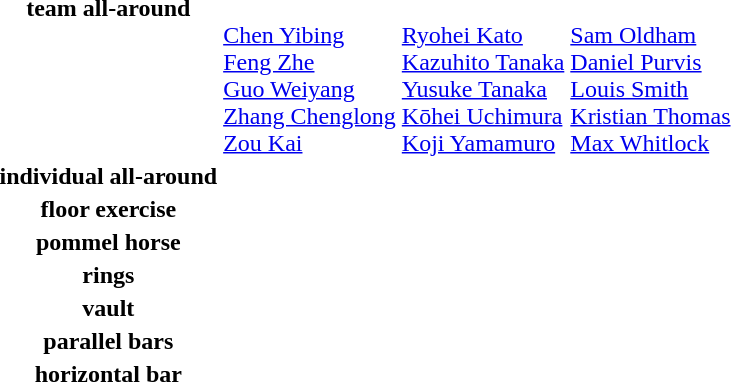<table>
<tr valign="top">
<th scope="row">team all-around<br></th>
<td><br><a href='#'>Chen Yibing</a><br><a href='#'>Feng Zhe</a><br><a href='#'>Guo Weiyang</a><br><a href='#'>Zhang Chenglong</a><br><a href='#'>Zou Kai</a></td>
<td><br><a href='#'>Ryohei Kato</a><br><a href='#'>Kazuhito Tanaka</a><br><a href='#'>Yusuke Tanaka</a><br><a href='#'>Kōhei Uchimura</a><br><a href='#'>Koji Yamamuro</a></td>
<td><br><a href='#'>Sam Oldham</a><br><a href='#'>Daniel Purvis</a><br><a href='#'>Louis Smith</a><br><a href='#'>Kristian Thomas</a><br><a href='#'>Max Whitlock</a></td>
</tr>
<tr>
<th scope="row">individual all-around<br></th>
<td></td>
<td></td>
<td></td>
</tr>
<tr>
<th scope="row">floor exercise<br></th>
<td></td>
<td></td>
<td></td>
</tr>
<tr>
<th scope="row">pommel horse<br></th>
<td></td>
<td></td>
<td></td>
</tr>
<tr>
<th scope="row">rings<br></th>
<td></td>
<td></td>
<td></td>
</tr>
<tr>
<th scope="row">vault<br></th>
<td></td>
<td></td>
<td></td>
</tr>
<tr>
<th scope="row">parallel bars<br></th>
<td></td>
<td></td>
<td></td>
</tr>
<tr>
<th scope="row">horizontal bar<br></th>
<td></td>
<td></td>
<td></td>
</tr>
</table>
